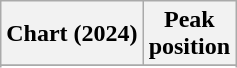<table class="wikitable sortable plainrowheaders" style="text-align:center">
<tr>
<th scope="col">Chart (2024)</th>
<th scope="col">Peak<br>position</th>
</tr>
<tr>
</tr>
<tr>
</tr>
</table>
